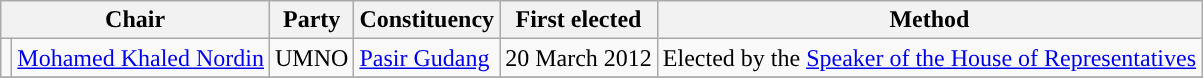<table class="wikitable">
<tr>
<th colspan="2">Chair</th>
<th>Party</th>
<th>Constituency</th>
<th>First elected</th>
<th>Method</th>
</tr>
<tr>
<td style="background-color: "></td>
<td><a href='#'>Mohamed Khaled Nordin</a></td>
<td>UMNO</td>
<td><a href='#'>Pasir Gudang</a></td>
<td>20 March 2012</td>
<td>Elected by the <a href='#'>Speaker of the House of Representatives</a></td>
</tr>
<tr>
</tr>
</table>
